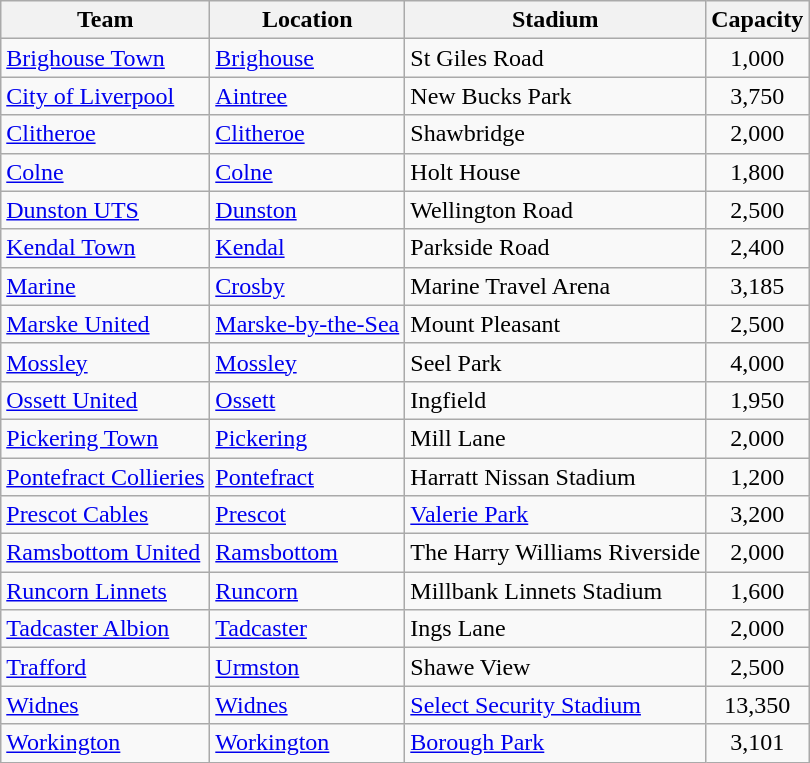<table class="wikitable sortable">
<tr>
<th>Team</th>
<th>Location</th>
<th>Stadium</th>
<th>Capacity</th>
</tr>
<tr>
<td><a href='#'>Brighouse Town</a></td>
<td><a href='#'>Brighouse</a></td>
<td>St Giles Road</td>
<td align="center">1,000</td>
</tr>
<tr>
<td><a href='#'>City of Liverpool</a></td>
<td><a href='#'>Aintree</a></td>
<td>New Bucks Park</td>
<td align="center">3,750</td>
</tr>
<tr>
<td><a href='#'>Clitheroe</a></td>
<td><a href='#'>Clitheroe</a></td>
<td>Shawbridge</td>
<td align="center">2,000</td>
</tr>
<tr>
<td><a href='#'>Colne</a></td>
<td><a href='#'>Colne</a></td>
<td>Holt House</td>
<td align="center">1,800</td>
</tr>
<tr>
<td><a href='#'>Dunston UTS</a></td>
<td><a href='#'>Dunston</a></td>
<td>Wellington Road</td>
<td align="center">2,500</td>
</tr>
<tr>
<td><a href='#'>Kendal Town</a></td>
<td><a href='#'>Kendal</a></td>
<td>Parkside Road</td>
<td align="center">2,400</td>
</tr>
<tr>
<td><a href='#'>Marine</a></td>
<td><a href='#'>Crosby</a></td>
<td>Marine Travel Arena</td>
<td align="center">3,185</td>
</tr>
<tr>
<td><a href='#'>Marske United</a></td>
<td><a href='#'>Marske-by-the-Sea</a></td>
<td>Mount Pleasant</td>
<td align="center">2,500</td>
</tr>
<tr>
<td><a href='#'>Mossley</a></td>
<td><a href='#'>Mossley</a></td>
<td>Seel Park</td>
<td align="center">4,000</td>
</tr>
<tr>
<td><a href='#'>Ossett United</a></td>
<td><a href='#'>Ossett</a></td>
<td>Ingfield</td>
<td align="center">1,950</td>
</tr>
<tr>
<td><a href='#'>Pickering Town</a></td>
<td><a href='#'>Pickering</a></td>
<td>Mill Lane</td>
<td align="center">2,000</td>
</tr>
<tr>
<td><a href='#'>Pontefract Collieries</a></td>
<td><a href='#'>Pontefract</a></td>
<td>Harratt Nissan Stadium</td>
<td align="center">1,200</td>
</tr>
<tr>
<td><a href='#'>Prescot Cables</a></td>
<td><a href='#'>Prescot</a></td>
<td><a href='#'>Valerie Park</a></td>
<td align="center">3,200</td>
</tr>
<tr>
<td><a href='#'>Ramsbottom United</a></td>
<td><a href='#'>Ramsbottom</a></td>
<td>The Harry Williams Riverside</td>
<td align="center">2,000</td>
</tr>
<tr>
<td><a href='#'>Runcorn Linnets</a></td>
<td><a href='#'>Runcorn</a></td>
<td>Millbank Linnets Stadium</td>
<td align="center">1,600</td>
</tr>
<tr>
<td><a href='#'>Tadcaster Albion</a></td>
<td><a href='#'>Tadcaster</a></td>
<td>Ings Lane</td>
<td align="center">2,000</td>
</tr>
<tr>
<td><a href='#'>Trafford</a></td>
<td><a href='#'>Urmston</a></td>
<td>Shawe View</td>
<td align="center">2,500</td>
</tr>
<tr>
<td><a href='#'>Widnes</a></td>
<td><a href='#'>Widnes</a></td>
<td><a href='#'>Select Security Stadium</a></td>
<td align="center">13,350</td>
</tr>
<tr>
<td><a href='#'>Workington</a></td>
<td><a href='#'>Workington</a></td>
<td><a href='#'>Borough Park</a></td>
<td align="center">3,101</td>
</tr>
</table>
